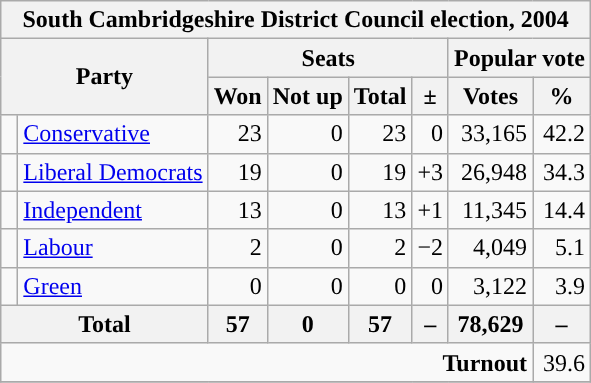<table class="wikitable">
<tr>
<th colspan="8"><strong>South Cambridgeshire District Council election, 2004</strong></th>
</tr>
<tr>
<th rowspan="2" colspan="2">Party</th>
<th colspan="4">Seats</th>
<th colspan="2">Popular vote</th>
</tr>
<tr>
<th>Won</th>
<th>Not up</th>
<th>Total</th>
<th>±</th>
<th>Votes</th>
<th>%</th>
</tr>
<tr>
<td style="background-color: "> </td>
<td><a href='#'>Conservative</a></td>
<td align=right>23</td>
<td align=right>0</td>
<td align=right>23</td>
<td align=right>0</td>
<td align=right>33,165</td>
<td align=right>42.2</td>
</tr>
<tr>
<td style="background-color: "> </td>
<td><a href='#'>Liberal Democrats</a></td>
<td align=right>19</td>
<td align=right>0</td>
<td align=right>19</td>
<td align=right>+3</td>
<td align=right>26,948</td>
<td align=right>34.3</td>
</tr>
<tr>
<td style="background-color: "> </td>
<td><a href='#'>Independent</a></td>
<td align=right>13</td>
<td align=right>0</td>
<td align=right>13</td>
<td align=right>+1</td>
<td align=right>11,345</td>
<td align=right>14.4</td>
</tr>
<tr>
<td style="background-color: "> </td>
<td><a href='#'>Labour</a></td>
<td align=right>2</td>
<td align=right>0</td>
<td align=right>2</td>
<td align=right>−2</td>
<td align=right>4,049</td>
<td align=right>5.1</td>
</tr>
<tr>
<td style="background-color: "> </td>
<td><a href='#'>Green</a></td>
<td align=right>0</td>
<td align=right>0</td>
<td align=right>0</td>
<td align=right>0</td>
<td align=right>3,122</td>
<td align=right>3.9</td>
</tr>
<tr>
<th colspan="2">Total</th>
<th align=right>57</th>
<th align=right>0</th>
<th align=right>57</th>
<th align=right>–</th>
<th align=right>78,629</th>
<th align=right>–</th>
</tr>
<tr>
<td colspan="7" align=right><strong>Turnout</strong></td>
<td align=right>39.6</td>
</tr>
<tr>
</tr>
</table>
